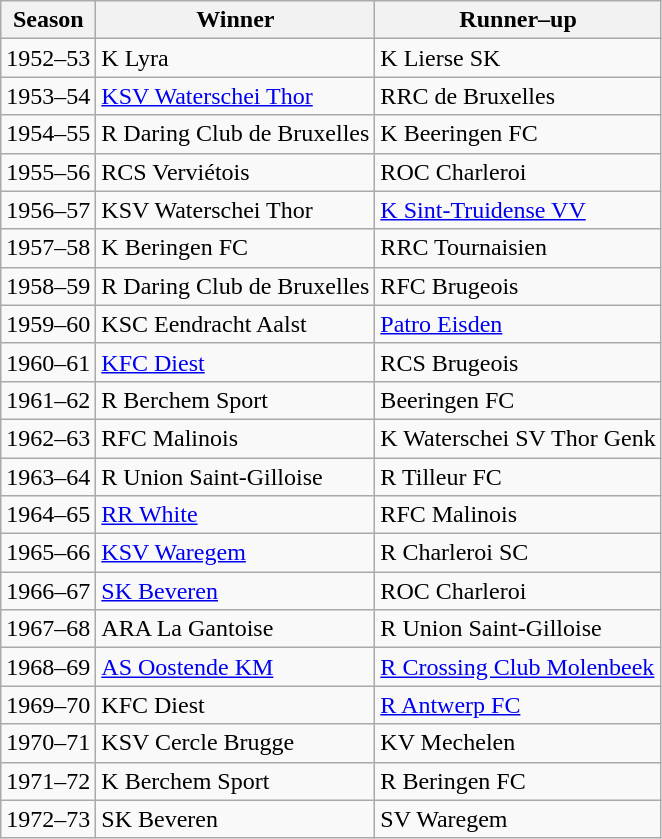<table class="wikitable sortable" style="text–align:center;">
<tr>
<th>Season</th>
<th>Winner</th>
<th>Runner–up</th>
</tr>
<tr>
<td>1952–53</td>
<td>K Lyra</td>
<td>K Lierse SK</td>
</tr>
<tr>
<td>1953–54</td>
<td><a href='#'>KSV Waterschei Thor</a></td>
<td>RRC de Bruxelles</td>
</tr>
<tr>
<td>1954–55</td>
<td>R Daring Club de Bruxelles</td>
<td>K Beeringen FC</td>
</tr>
<tr>
<td>1955–56</td>
<td>RCS Verviétois</td>
<td>ROC Charleroi</td>
</tr>
<tr>
<td>1956–57</td>
<td>KSV Waterschei Thor</td>
<td><a href='#'>K Sint-Truidense VV</a></td>
</tr>
<tr>
<td>1957–58</td>
<td>K Beringen FC</td>
<td>RRC Tournaisien</td>
</tr>
<tr>
<td>1958–59</td>
<td>R Daring Club de Bruxelles</td>
<td>RFC Brugeois</td>
</tr>
<tr>
<td>1959–60</td>
<td>KSC Eendracht Aalst</td>
<td><a href='#'>Patro Eisden</a></td>
</tr>
<tr>
<td>1960–61</td>
<td><a href='#'>KFC Diest</a></td>
<td>RCS Brugeois</td>
</tr>
<tr>
<td>1961–62</td>
<td>R Berchem Sport</td>
<td>Beeringen FC</td>
</tr>
<tr>
<td>1962–63</td>
<td>RFC Malinois</td>
<td>K Waterschei SV Thor Genk</td>
</tr>
<tr>
<td>1963–64</td>
<td>R Union Saint-Gilloise</td>
<td>R Tilleur FC</td>
</tr>
<tr>
<td>1964–65</td>
<td><a href='#'>RR White</a></td>
<td>RFC Malinois</td>
</tr>
<tr>
<td>1965–66</td>
<td><a href='#'>KSV Waregem</a></td>
<td>R Charleroi SC</td>
</tr>
<tr>
<td>1966–67</td>
<td><a href='#'>SK Beveren</a></td>
<td>ROC Charleroi</td>
</tr>
<tr>
<td>1967–68</td>
<td>ARA La Gantoise</td>
<td>R Union Saint-Gilloise</td>
</tr>
<tr>
<td>1968–69</td>
<td><a href='#'>AS Oostende KM</a></td>
<td><a href='#'>R Crossing Club Molenbeek</a></td>
</tr>
<tr>
<td>1969–70</td>
<td>KFC Diest</td>
<td><a href='#'>R Antwerp FC</a></td>
</tr>
<tr>
<td>1970–71</td>
<td>KSV Cercle Brugge</td>
<td>KV Mechelen</td>
</tr>
<tr>
<td>1971–72</td>
<td>K Berchem Sport</td>
<td>R Beringen FC</td>
</tr>
<tr>
<td>1972–73</td>
<td>SK Beveren</td>
<td>SV Waregem</td>
</tr>
</table>
